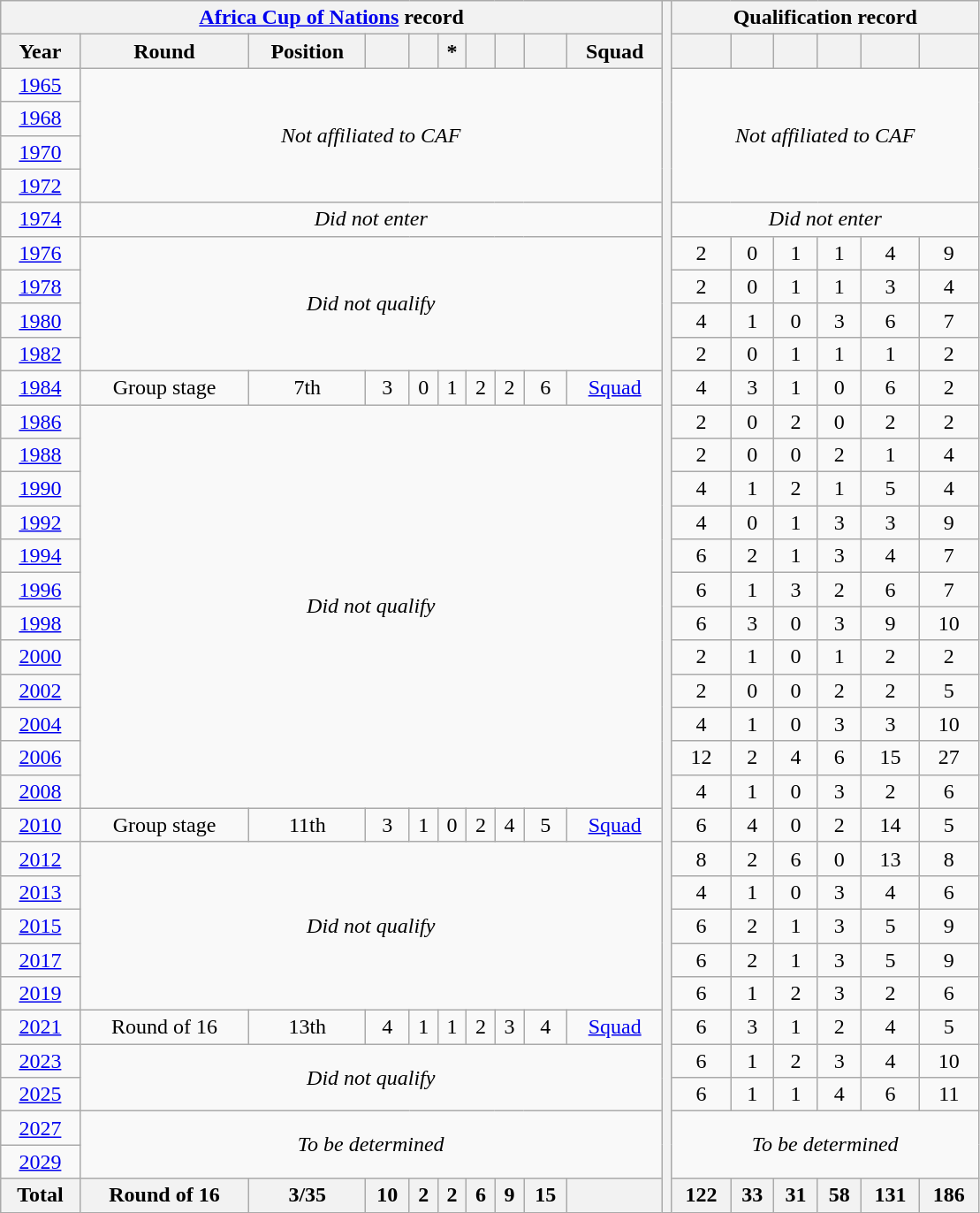<table class="wikitable" style="text-align: center;">
<tr>
<th colspan=10><a href='#'>Africa Cup of Nations</a> record</th>
<th rowspan="40" style="width:1%;"></th>
<th colspan=6>Qualification record</th>
</tr>
<tr>
<th>Year</th>
<th>Round</th>
<th>Position</th>
<th></th>
<th></th>
<th>*</th>
<th></th>
<th></th>
<th></th>
<th>Squad</th>
<th></th>
<th></th>
<th></th>
<th></th>
<th></th>
<th></th>
</tr>
<tr>
<td> <a href='#'>1965</a></td>
<td rowspan=4 colspan=9><em>Not affiliated to CAF</em></td>
<td colspan="6" rowspan="4"><em>Not affiliated to CAF</em></td>
</tr>
<tr>
<td> <a href='#'>1968</a></td>
</tr>
<tr>
<td> <a href='#'>1970</a></td>
</tr>
<tr>
<td> <a href='#'>1972</a></td>
</tr>
<tr>
<td> <a href='#'>1974</a></td>
<td colspan=9><em>Did not enter</em></td>
<td colspan="6"><em>Did not enter</em></td>
</tr>
<tr>
<td> <a href='#'>1976</a></td>
<td rowspan=4 colspan=9><em>Did not qualify</em></td>
<td>2</td>
<td>0</td>
<td>1</td>
<td>1</td>
<td>4</td>
<td>9</td>
</tr>
<tr>
<td> <a href='#'>1978</a></td>
<td>2</td>
<td>0</td>
<td>1</td>
<td>1</td>
<td>3</td>
<td>4</td>
</tr>
<tr>
<td> <a href='#'>1980</a></td>
<td>4</td>
<td>1</td>
<td>0</td>
<td>3</td>
<td>6</td>
<td>7</td>
</tr>
<tr>
<td> <a href='#'>1982</a></td>
<td>2</td>
<td>0</td>
<td>1</td>
<td>1</td>
<td>1</td>
<td>2</td>
</tr>
<tr>
<td> <a href='#'>1984</a></td>
<td>Group stage</td>
<td>7th</td>
<td>3</td>
<td>0</td>
<td>1</td>
<td>2</td>
<td>2</td>
<td>6</td>
<td><a href='#'>Squad</a></td>
<td>4</td>
<td>3</td>
<td>1</td>
<td>0</td>
<td>6</td>
<td>2</td>
</tr>
<tr>
<td> <a href='#'>1986</a></td>
<td rowspan=12 colspan=9><em>Did not qualify</em></td>
<td>2</td>
<td>0</td>
<td>2</td>
<td>0</td>
<td>2</td>
<td>2</td>
</tr>
<tr>
<td> <a href='#'>1988</a></td>
<td>2</td>
<td>0</td>
<td>0</td>
<td>2</td>
<td>1</td>
<td>4</td>
</tr>
<tr>
<td> <a href='#'>1990</a></td>
<td>4</td>
<td>1</td>
<td>2</td>
<td>1</td>
<td>5</td>
<td>4</td>
</tr>
<tr>
<td> <a href='#'>1992</a></td>
<td>4</td>
<td>0</td>
<td>1</td>
<td>3</td>
<td>3</td>
<td>9</td>
</tr>
<tr>
<td> <a href='#'>1994</a></td>
<td>6</td>
<td>2</td>
<td>1</td>
<td>3</td>
<td>4</td>
<td>7</td>
</tr>
<tr>
<td> <a href='#'>1996</a></td>
<td>6</td>
<td>1</td>
<td>3</td>
<td>2</td>
<td>6</td>
<td>7</td>
</tr>
<tr>
<td> <a href='#'>1998</a></td>
<td>6</td>
<td>3</td>
<td>0</td>
<td>3</td>
<td>9</td>
<td>10</td>
</tr>
<tr>
<td>  <a href='#'>2000</a></td>
<td>2</td>
<td>1</td>
<td>0</td>
<td>1</td>
<td>2</td>
<td>2</td>
</tr>
<tr>
<td> <a href='#'>2002</a></td>
<td>2</td>
<td>0</td>
<td>0</td>
<td>2</td>
<td>2</td>
<td>5</td>
</tr>
<tr>
<td> <a href='#'>2004</a></td>
<td>4</td>
<td>1</td>
<td>0</td>
<td>3</td>
<td>3</td>
<td>10</td>
</tr>
<tr>
<td> <a href='#'>2006</a></td>
<td>12</td>
<td>2</td>
<td>4</td>
<td>6</td>
<td>15</td>
<td>27</td>
</tr>
<tr>
<td> <a href='#'>2008</a></td>
<td>4</td>
<td>1</td>
<td>0</td>
<td>3</td>
<td>2</td>
<td>6</td>
</tr>
<tr>
<td> <a href='#'>2010</a></td>
<td>Group stage</td>
<td>11th</td>
<td>3</td>
<td>1</td>
<td>0</td>
<td>2</td>
<td>4</td>
<td>5</td>
<td><a href='#'>Squad</a></td>
<td>6</td>
<td>4</td>
<td>0</td>
<td>2</td>
<td>14</td>
<td>5</td>
</tr>
<tr>
<td>  <a href='#'>2012</a></td>
<td rowspan=5 colspan=9><em>Did not qualify</em></td>
<td>8</td>
<td>2</td>
<td>6</td>
<td>0</td>
<td>13</td>
<td>8</td>
</tr>
<tr>
<td> <a href='#'>2013</a></td>
<td>4</td>
<td>1</td>
<td>0</td>
<td>3</td>
<td>4</td>
<td>6</td>
</tr>
<tr>
<td> <a href='#'>2015</a></td>
<td>6</td>
<td>2</td>
<td>1</td>
<td>3</td>
<td>5</td>
<td>9</td>
</tr>
<tr>
<td> <a href='#'>2017</a></td>
<td>6</td>
<td>2</td>
<td>1</td>
<td>3</td>
<td>5</td>
<td>9</td>
</tr>
<tr>
<td> <a href='#'>2019</a></td>
<td>6</td>
<td>1</td>
<td>2</td>
<td>3</td>
<td>2</td>
<td>6</td>
</tr>
<tr>
<td> <a href='#'>2021</a></td>
<td>Round of 16</td>
<td>13th</td>
<td>4</td>
<td>1</td>
<td>1</td>
<td>2</td>
<td>3</td>
<td>4</td>
<td><a href='#'>Squad</a></td>
<td>6</td>
<td>3</td>
<td>1</td>
<td>2</td>
<td>4</td>
<td>5</td>
</tr>
<tr>
<td> <a href='#'>2023</a></td>
<td colspan=9 rowspan=2><em>Did not qualify</em></td>
<td>6</td>
<td>1</td>
<td>2</td>
<td>3</td>
<td>4</td>
<td>10</td>
</tr>
<tr>
<td> <a href='#'>2025</a></td>
<td>6</td>
<td>1</td>
<td>1</td>
<td>4</td>
<td>6</td>
<td>11</td>
</tr>
<tr>
<td>   <a href='#'>2027</a></td>
<td colspan=9 rowspan=2><em>To be determined</em></td>
<td colspan=6 rowspan=2><em>To be determined</em></td>
</tr>
<tr>
<td> <a href='#'>2029</a></td>
</tr>
<tr>
<th>Total</th>
<th>Round of 16</th>
<th>3/35</th>
<th>10</th>
<th>2</th>
<th>2</th>
<th>6</th>
<th>9</th>
<th>15</th>
<th></th>
<th>122</th>
<th>33</th>
<th>31</th>
<th>58</th>
<th>131</th>
<th>186</th>
</tr>
</table>
